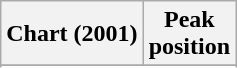<table class="wikitable sortable">
<tr>
<th align="left">Chart (2001)</th>
<th align="center">Peak<br>position</th>
</tr>
<tr>
</tr>
<tr>
</tr>
</table>
